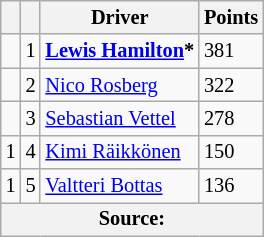<table class="wikitable" style="font-size: 85%;">
<tr>
<th></th>
<th></th>
<th>Driver</th>
<th>Points</th>
</tr>
<tr>
<td align="left"></td>
<td align="center">1</td>
<td> <strong><a href='#'>Lewis Hamilton</a>*</strong></td>
<td align="left">381</td>
</tr>
<tr>
<td align="left"></td>
<td align="center">2</td>
<td> <a href='#'>Nico Rosberg</a></td>
<td align="left">322</td>
</tr>
<tr>
<td align="left"></td>
<td align="center">3</td>
<td> <a href='#'>Sebastian Vettel</a></td>
<td align="left">278</td>
</tr>
<tr>
<td align="left"> 1</td>
<td align="center">4</td>
<td> <a href='#'>Kimi Räikkönen</a></td>
<td align="left">150</td>
</tr>
<tr>
<td align="left"> 1</td>
<td align="center">5</td>
<td> <a href='#'>Valtteri Bottas</a></td>
<td align="left">136</td>
</tr>
<tr>
<th colspan=4>Source: </th>
</tr>
</table>
